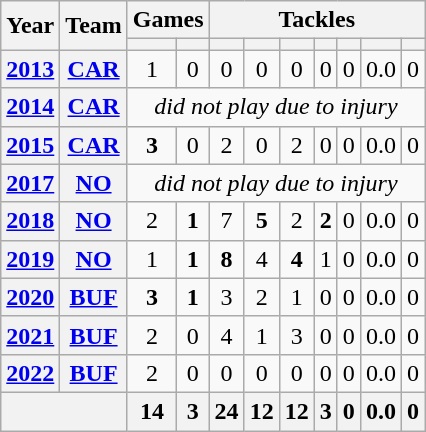<table class="wikitable" style="text-align: center;">
<tr>
<th rowspan="2">Year</th>
<th rowspan="2">Team</th>
<th colspan="2">Games</th>
<th colspan="7">Tackles</th>
</tr>
<tr>
<th></th>
<th></th>
<th></th>
<th></th>
<th></th>
<th></th>
<th></th>
<th></th>
<th></th>
</tr>
<tr>
<th><a href='#'>2013</a></th>
<th><a href='#'>CAR</a></th>
<td>1</td>
<td>0</td>
<td>0</td>
<td>0</td>
<td>0</td>
<td>0</td>
<td>0</td>
<td>0.0</td>
<td>0</td>
</tr>
<tr>
<th><a href='#'>2014</a></th>
<th><a href='#'>CAR</a></th>
<td colspan="9"><em>did not play due to injury</em></td>
</tr>
<tr>
<th><a href='#'>2015</a></th>
<th><a href='#'>CAR</a></th>
<td><strong>3</strong></td>
<td>0</td>
<td>2</td>
<td>0</td>
<td>2</td>
<td>0</td>
<td>0</td>
<td>0.0</td>
<td>0</td>
</tr>
<tr>
<th><a href='#'>2017</a></th>
<th><a href='#'>NO</a></th>
<td colspan="9"><em>did not play due to injury</em></td>
</tr>
<tr>
<th><a href='#'>2018</a></th>
<th><a href='#'>NO</a></th>
<td>2</td>
<td><strong>1</strong></td>
<td>7</td>
<td><strong>5</strong></td>
<td>2</td>
<td><strong>2</strong></td>
<td>0</td>
<td>0.0</td>
<td>0</td>
</tr>
<tr>
<th><a href='#'>2019</a></th>
<th><a href='#'>NO</a></th>
<td>1</td>
<td><strong>1</strong></td>
<td><strong>8</strong></td>
<td>4</td>
<td><strong>4</strong></td>
<td>1</td>
<td>0</td>
<td>0.0</td>
<td>0</td>
</tr>
<tr>
<th><a href='#'>2020</a></th>
<th><a href='#'>BUF</a></th>
<td><strong>3</strong></td>
<td><strong>1</strong></td>
<td>3</td>
<td>2</td>
<td>1</td>
<td>0</td>
<td>0</td>
<td>0.0</td>
<td>0</td>
</tr>
<tr>
<th><a href='#'>2021</a></th>
<th><a href='#'>BUF</a></th>
<td>2</td>
<td>0</td>
<td>4</td>
<td>1</td>
<td>3</td>
<td>0</td>
<td>0</td>
<td>0.0</td>
<td>0</td>
</tr>
<tr>
<th><a href='#'>2022</a></th>
<th><a href='#'>BUF</a></th>
<td>2</td>
<td>0</td>
<td>0</td>
<td>0</td>
<td>0</td>
<td>0</td>
<td>0</td>
<td>0.0</td>
<td>0</td>
</tr>
<tr>
<th colspan="2"></th>
<th>14</th>
<th>3</th>
<th>24</th>
<th>12</th>
<th>12</th>
<th>3</th>
<th>0</th>
<th>0.0</th>
<th>0</th>
</tr>
</table>
